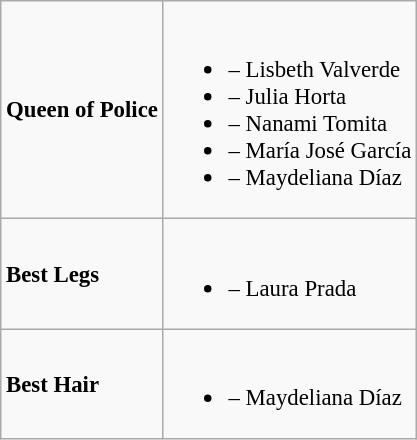<table class="wikitable" style="font-size:95%;">
<tr>
<td><strong>Queen of Police</strong></td>
<td><br><ul><li><strong></strong> – Lisbeth Valverde</li><li><strong></strong> – Julia Horta</li><li><strong></strong> – Nanami Tomita</li><li><strong></strong> – María José García</li><li><strong></strong> – Maydeliana Díaz</li></ul></td>
</tr>
<tr>
<td><strong>Best Legs</strong></td>
<td><br><ul><li><strong></strong> – Laura Prada</li></ul></td>
</tr>
<tr>
<td><strong>Best Hair</strong></td>
<td><br><ul><li><strong></strong> – Maydeliana Díaz</li></ul></td>
</tr>
</table>
